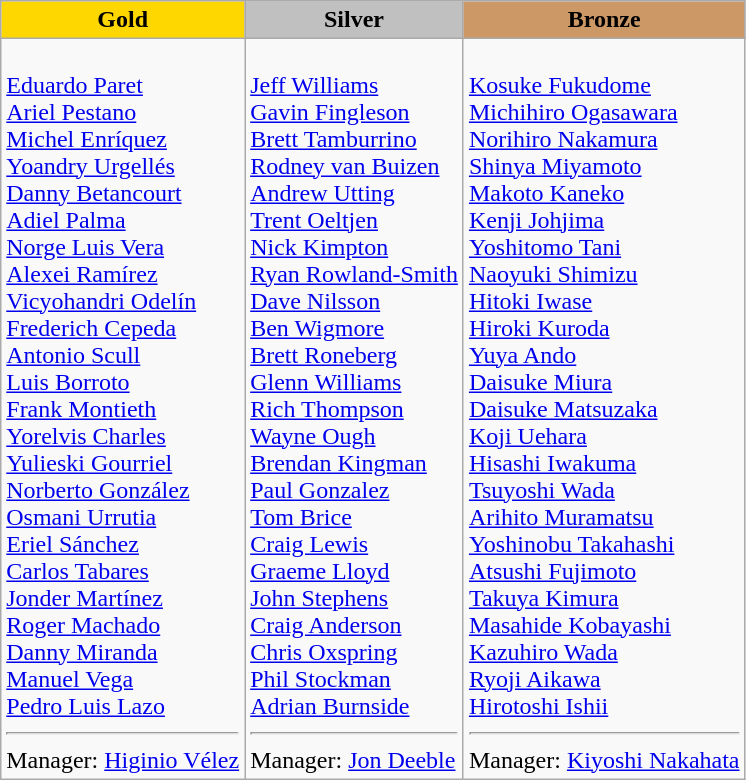<table class="wikitable">
<tr style="text-align:center;">
<td style="background:gold;"><strong>Gold</strong></td>
<td style="background:silver;"><strong>Silver</strong></td>
<td style="background:#c96;"><strong>Bronze</strong></td>
</tr>
<tr valign="top">
<td><br><a href='#'>Eduardo Paret</a><br><a href='#'>Ariel Pestano</a><br><a href='#'>Michel Enríquez</a><br><a href='#'>Yoandry Urgellés</a><br><a href='#'>Danny Betancourt</a><br><a href='#'>Adiel Palma</a><br><a href='#'>Norge Luis Vera</a><br><a href='#'>Alexei Ramírez</a><br><a href='#'>Vicyohandri Odelín</a><br><a href='#'>Frederich Cepeda</a><br><a href='#'>Antonio Scull</a><br><a href='#'>Luis Borroto</a><br><a href='#'>Frank Montieth</a><br><a href='#'>Yorelvis Charles</a><br><a href='#'>Yulieski Gourriel</a><br><a href='#'>Norberto González</a><br><a href='#'>Osmani Urrutia</a><br><a href='#'>Eriel Sánchez</a><br><a href='#'>Carlos Tabares</a><br><a href='#'>Jonder Martínez</a><br><a href='#'>Roger Machado</a><br><a href='#'>Danny Miranda</a><br><a href='#'>Manuel Vega</a><br><a href='#'>Pedro Luis Lazo</a><hr>Manager: <a href='#'>Higinio Vélez</a></td>
<td><br><a href='#'>Jeff Williams</a><br><a href='#'>Gavin Fingleson</a><br><a href='#'>Brett Tamburrino</a><br><a href='#'>Rodney van Buizen</a><br><a href='#'>Andrew Utting</a><br><a href='#'>Trent Oeltjen</a><br><a href='#'>Nick Kimpton</a><br><a href='#'>Ryan Rowland-Smith</a><br><a href='#'>Dave Nilsson</a><br><a href='#'>Ben Wigmore</a><br><a href='#'>Brett Roneberg</a><br><a href='#'>Glenn Williams</a><br><a href='#'>Rich Thompson</a><br><a href='#'>Wayne Ough</a><br><a href='#'>Brendan Kingman</a><br><a href='#'>Paul Gonzalez</a><br><a href='#'>Tom Brice</a><br><a href='#'>Craig Lewis</a><br><a href='#'>Graeme Lloyd</a><br><a href='#'>John Stephens</a><br><a href='#'>Craig Anderson</a><br><a href='#'>Chris Oxspring</a><br><a href='#'>Phil Stockman</a><br><a href='#'>Adrian Burnside</a><hr>Manager: <a href='#'>Jon Deeble</a></td>
<td><br><a href='#'>Kosuke Fukudome</a><br><a href='#'>Michihiro Ogasawara</a><br><a href='#'>Norihiro Nakamura</a><br><a href='#'>Shinya Miyamoto</a><br><a href='#'>Makoto Kaneko</a><br><a href='#'>Kenji Johjima</a><br><a href='#'>Yoshitomo Tani</a><br><a href='#'>Naoyuki Shimizu</a><br><a href='#'>Hitoki Iwase</a><br><a href='#'>Hiroki Kuroda</a><br><a href='#'>Yuya Ando</a><br><a href='#'>Daisuke Miura</a><br><a href='#'>Daisuke Matsuzaka</a><br><a href='#'>Koji Uehara</a><br><a href='#'>Hisashi Iwakuma</a><br><a href='#'>Tsuyoshi Wada</a><br><a href='#'>Arihito Muramatsu</a><br><a href='#'>Yoshinobu Takahashi</a><br><a href='#'>Atsushi Fujimoto</a><br><a href='#'>Takuya Kimura</a><br><a href='#'>Masahide Kobayashi</a><br><a href='#'>Kazuhiro Wada</a><br><a href='#'>Ryoji Aikawa</a><br><a href='#'>Hirotoshi Ishii</a><hr>Manager: <a href='#'>Kiyoshi Nakahata</a></td>
</tr>
</table>
